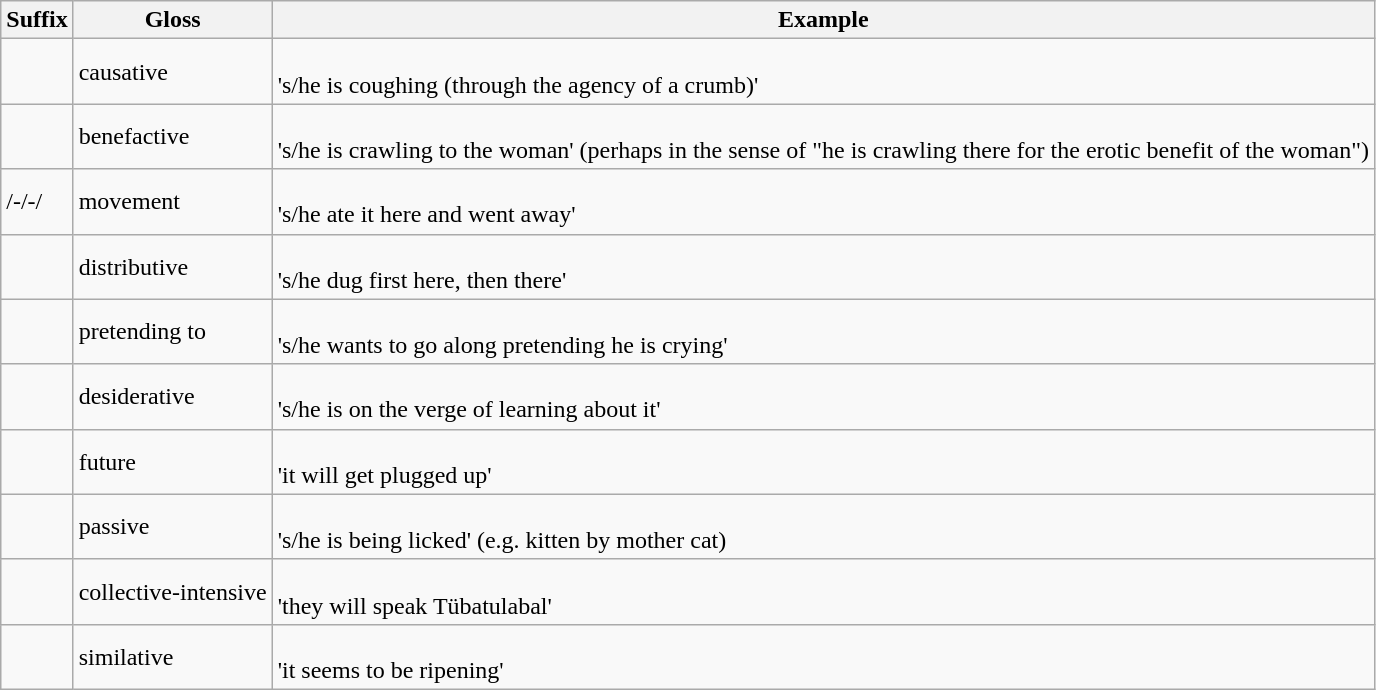<table class=wikitable>
<tr>
<th>Suffix</th>
<th>Gloss</th>
<th>Example</th>
</tr>
<tr>
<td></td>
<td>causative</td>
<td><br>'s/he is coughing (through the agency of a crumb)'</td>
</tr>
<tr>
<td></td>
<td>benefactive</td>
<td><br>'s/he is crawling to the woman' (perhaps in the sense of "he is crawling there for the erotic benefit of the woman")</td>
</tr>
<tr>
<td>/-/-/</td>
<td>movement</td>
<td><br>'s/he ate it here and went away'</td>
</tr>
<tr>
<td></td>
<td>distributive</td>
<td><br>'s/he dug first here, then there'</td>
</tr>
<tr>
<td></td>
<td>pretending to</td>
<td><br>'s/he wants to go along pretending he is crying'</td>
</tr>
<tr>
<td></td>
<td>desiderative</td>
<td><br>'s/he is on the verge of learning about it'</td>
</tr>
<tr>
<td></td>
<td>future</td>
<td><br>'it will get plugged up'</td>
</tr>
<tr>
<td></td>
<td>passive</td>
<td><br>'s/he is being licked' (e.g. kitten by mother cat)</td>
</tr>
<tr>
<td></td>
<td>collective-intensive</td>
<td><br>'they will speak Tübatulabal'</td>
</tr>
<tr>
<td></td>
<td>similative</td>
<td><br>'it seems to be ripening'</td>
</tr>
</table>
